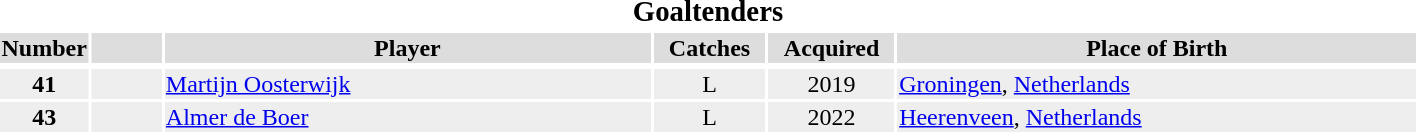<table width=75%>
<tr>
<th colspan=6><big>Goaltenders</big></th>
</tr>
<tr bgcolor="#dddddd">
<th width=5%>Number</th>
<th width=5%></th>
<th !width=15%>Player</th>
<th width=8%>Catches</th>
<th width=9%>Acquired</th>
<th width=37%>Place of Birth</th>
</tr>
<tr>
</tr>
<tr bgcolor="#eeeeee">
<td align=center><strong>41</strong></td>
<td align=center></td>
<td><a href='#'>Martijn Oosterwijk</a></td>
<td align=center>L</td>
<td align=center>2019</td>
<td><a href='#'>Groningen</a>, <a href='#'>Netherlands</a></td>
</tr>
<tr bgcolor="#eeeeee">
<td align=center><strong>43</strong></td>
<td align=center></td>
<td><a href='#'>Almer de Boer</a></td>
<td align=center>L</td>
<td align=center>2022</td>
<td><a href='#'>Heerenveen</a>, <a href='#'>Netherlands</a></td>
</tr>
</table>
